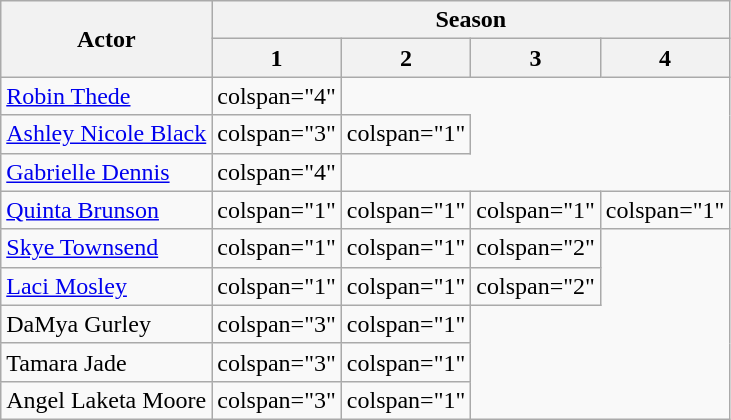<table class="wikitable">
<tr>
<th rowspan="2">Actor</th>
<th colspan="4">Season</th>
</tr>
<tr>
<th>1</th>
<th>2</th>
<th>3</th>
<th>4</th>
</tr>
<tr>
<td><a href='#'>Robin Thede</a></td>
<td>colspan="4" </td>
</tr>
<tr>
<td><a href='#'>Ashley Nicole Black</a></td>
<td>colspan="3" </td>
<td>colspan="1" </td>
</tr>
<tr>
<td><a href='#'>Gabrielle Dennis</a></td>
<td>colspan="4" </td>
</tr>
<tr>
<td><a href='#'>Quinta Brunson</a></td>
<td>colspan="1" </td>
<td>colspan="1" </td>
<td>colspan="1" </td>
<td>colspan="1" </td>
</tr>
<tr>
<td><a href='#'>Skye Townsend</a></td>
<td>colspan="1" </td>
<td>colspan="1" </td>
<td>colspan="2" </td>
</tr>
<tr>
<td><a href='#'>Laci Mosley</a></td>
<td>colspan="1" </td>
<td>colspan="1" </td>
<td>colspan="2" </td>
</tr>
<tr>
<td>DaMya Gurley</td>
<td>colspan="3" </td>
<td>colspan="1" </td>
</tr>
<tr>
<td>Tamara Jade</td>
<td>colspan="3" </td>
<td>colspan="1" </td>
</tr>
<tr>
<td>Angel Laketa Moore</td>
<td>colspan="3" </td>
<td>colspan="1" </td>
</tr>
</table>
